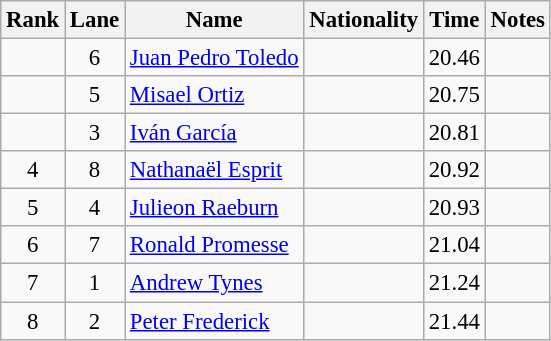<table class="wikitable sortable" style="text-align:center;font-size:95%">
<tr>
<th>Rank</th>
<th>Lane</th>
<th>Name</th>
<th>Nationality</th>
<th>Time</th>
<th>Notes</th>
</tr>
<tr>
<td></td>
<td>6</td>
<td align=left><a href='#'>Juan Pedro Toledo</a></td>
<td align=left></td>
<td>20.46</td>
<td></td>
</tr>
<tr>
<td></td>
<td>5</td>
<td align=left><a href='#'>Misael Ortiz</a></td>
<td align=left></td>
<td>20.75</td>
<td></td>
</tr>
<tr>
<td></td>
<td>3</td>
<td align=left><a href='#'>Iván García</a></td>
<td align=left></td>
<td>20.81</td>
<td></td>
</tr>
<tr>
<td>4</td>
<td>8</td>
<td align=left><a href='#'>Nathanaël Esprit</a></td>
<td align=left></td>
<td>20.92</td>
<td></td>
</tr>
<tr>
<td>5</td>
<td>4</td>
<td align=left><a href='#'>Julieon Raeburn</a></td>
<td align=left></td>
<td>20.93</td>
<td></td>
</tr>
<tr>
<td>6</td>
<td>7</td>
<td align=left><a href='#'>Ronald Promesse</a></td>
<td align=left></td>
<td>21.04</td>
<td></td>
</tr>
<tr>
<td>7</td>
<td>1</td>
<td align=left><a href='#'>Andrew Tynes</a></td>
<td align=left></td>
<td>21.24</td>
<td></td>
</tr>
<tr>
<td>8</td>
<td>2</td>
<td align=left><a href='#'>Peter Frederick</a></td>
<td align=left></td>
<td>21.44</td>
<td></td>
</tr>
</table>
